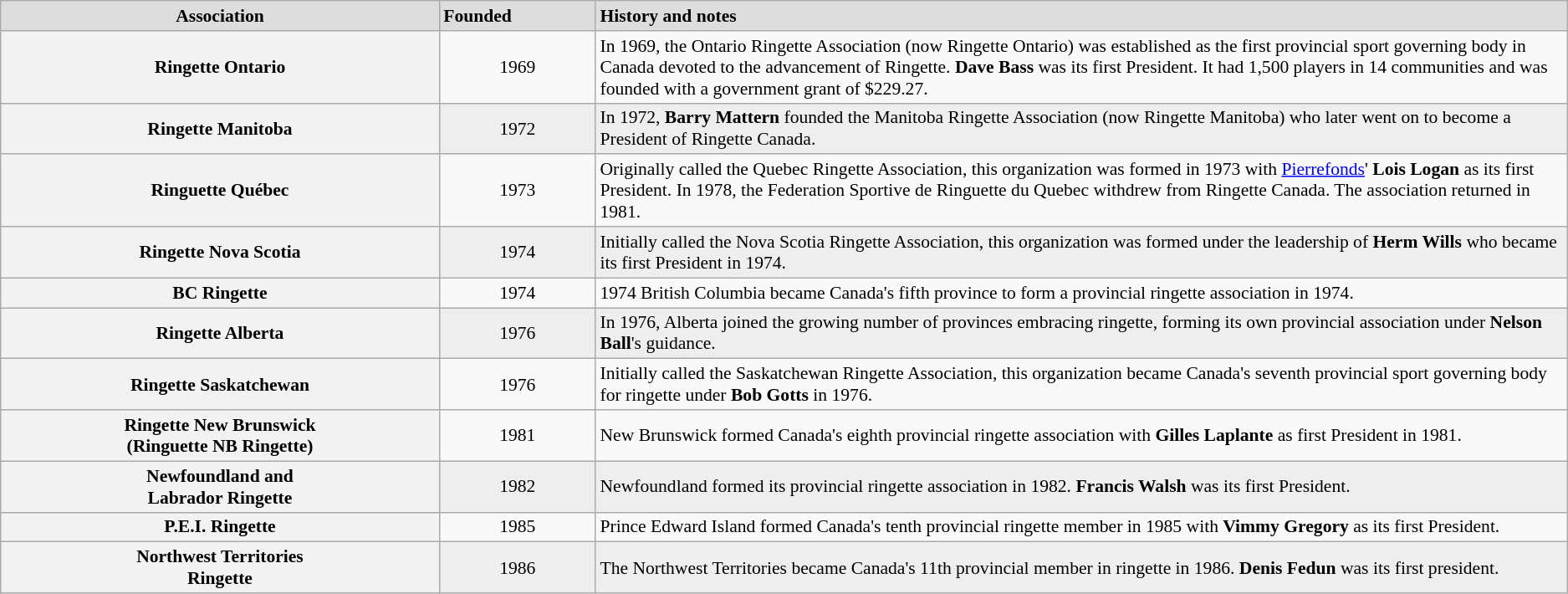<table class="wikitable" style="text-align:left; font-size:90%">
<tr align="left" style="font-weight:bold; background-color:#dddddd;">
<td align="center" width=28%>Association</td>
<td width=10%>Founded</td>
<td>History and notes</td>
</tr>
<tr align="Left">
<th>Ringette Ontario</th>
<td align="center">1969</td>
<td>In 1969, the Ontario Ringette Association (now Ringette Ontario) was established as the first provincial sport governing body in Canada devoted to the advancement of Ringette. <strong>Dave Bass</strong> was its first President. It had 1,500 players in 14 communities and was founded with a government grant of $229.27.</td>
</tr>
<tr align="Left" bgcolor="#eeeeee">
<th>Ringette Manitoba</th>
<td align="center">1972</td>
<td>In 1972, <strong>Barry Mattern</strong> founded the Manitoba Ringette Association (now Ringette Manitoba) who later went on to become a President of Ringette Canada.</td>
</tr>
<tr align="Left">
<th>Ringuette Québec</th>
<td align="center">1973</td>
<td>Originally called the Quebec Ringette Association, this organization was formed in 1973 with <a href='#'>Pierrefonds</a>' <strong>Lois Logan</strong> as its first President. In 1978, the Federation Sportive de Ringuette du Quebec withdrew from Ringette Canada. The association returned in 1981.</td>
</tr>
<tr align="Left"bgcolor="#eeeeee">
<th>Ringette Nova Scotia</th>
<td align="center">1974</td>
<td>Initially called the Nova Scotia Ringette Association, this organization was formed under the leadership of <strong>Herm Wills</strong> who became its first President in 1974.</td>
</tr>
<tr align="Left">
<th>BC Ringette</th>
<td align="center">1974</td>
<td>1974 British Columbia became Canada's fifth province to form a provincial ringette association in 1974.</td>
</tr>
<tr align="Left" bgcolor="#eeeeee">
<th>Ringette Alberta</th>
<td align="center">1976</td>
<td>In 1976, Alberta joined the growing number of provinces embracing ringette, forming its own provincial association under <strong>Nelson Ball</strong>'s guidance.</td>
</tr>
<tr align="Left">
<th>Ringette Saskatchewan</th>
<td align="center">1976</td>
<td>Initially called the Saskatchewan Ringette Association, this organization became Canada's seventh provincial sport governing body for ringette under <strong>Bob Gotts</strong> in 1976.</td>
</tr>
<tr align="Left">
<th>Ringette New Brunswick<br>(Ringuette NB Ringette)</th>
<td align="center">1981</td>
<td>New Brunswick formed Canada's eighth provincial ringette association with <strong>Gilles Laplante</strong> as first President in 1981.</td>
</tr>
<tr align="Left" bgcolor="#eeeeee">
<th>Newfoundland and <br>Labrador Ringette</th>
<td align="center">1982</td>
<td>Newfoundland formed its provincial ringette association in 1982. <strong>Francis Walsh</strong> was its first President.</td>
</tr>
<tr align="Left">
<th>P.E.I. Ringette</th>
<td align="center">1985</td>
<td>Prince Edward Island formed Canada's tenth provincial ringette member in 1985 with <strong>Vimmy Gregory</strong> as its first President.</td>
</tr>
<tr align="Left" bgcolor="#eeeeee">
<th>Northwest Territories<br>Ringette</th>
<td align="center">1986</td>
<td>The Northwest Territories became Canada's 11th provincial member in ringette in 1986. <strong>Denis Fedun</strong> was its first president.</td>
</tr>
</table>
